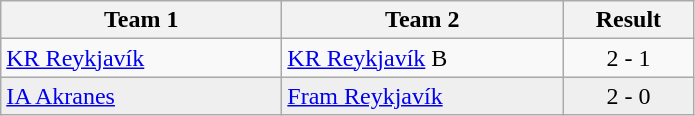<table class="wikitable">
<tr>
<th width="180">Team 1</th>
<th width="180">Team 2</th>
<th width="80">Result</th>
</tr>
<tr>
<td><a href='#'>KR Reykjavík</a></td>
<td><a href='#'>KR Reykjavík</a> B</td>
<td align="center">2 - 1</td>
</tr>
<tr style="background:#EFEFEF">
<td><a href='#'>IA Akranes</a></td>
<td><a href='#'>Fram Reykjavík</a></td>
<td align="center">2 - 0</td>
</tr>
</table>
